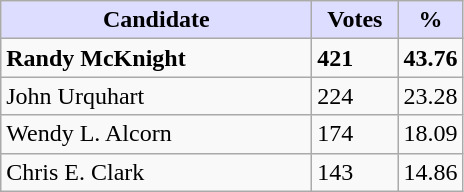<table class="wikitable">
<tr>
<th style="background:#ddf; width:200px;">Candidate</th>
<th style="background:#ddf; width:50px;">Votes</th>
<th style="background:#ddf; width:30px;">%</th>
</tr>
<tr>
<td><strong>Randy McKnight</strong></td>
<td><strong>421</strong></td>
<td><strong>43.76</strong></td>
</tr>
<tr>
<td>John Urquhart</td>
<td>224</td>
<td>23.28</td>
</tr>
<tr>
<td>Wendy L. Alcorn</td>
<td>174</td>
<td>18.09</td>
</tr>
<tr>
<td>Chris E. Clark</td>
<td>143</td>
<td>14.86</td>
</tr>
</table>
